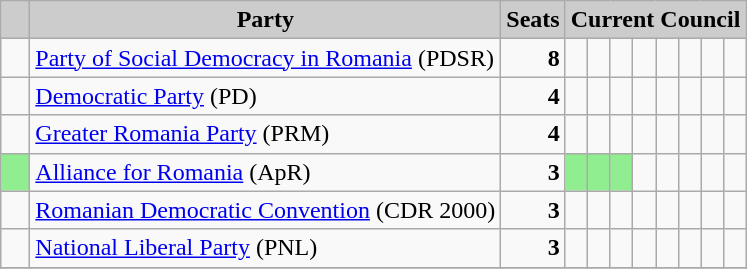<table class="wikitable">
<tr>
<th style="background:#ccc">   </th>
<th style="background:#ccc">Party</th>
<th style="background:#ccc">Seats</th>
<th style="background:#ccc" colspan="8">Current Council</th>
</tr>
<tr>
<td>  </td>
<td><a href='#'>Party of Social Democracy in Romania</a> (PDSR)</td>
<td style="text-align: right"><strong>8</strong></td>
<td>  </td>
<td>  </td>
<td>  </td>
<td>  </td>
<td>  </td>
<td>  </td>
<td>  </td>
<td>  </td>
</tr>
<tr>
<td>  </td>
<td><a href='#'>Democratic Party</a> (PD)</td>
<td style="text-align: right"><strong>4</strong></td>
<td></td>
<td></td>
<td></td>
<td></td>
<td> </td>
<td> </td>
<td> </td>
<td> </td>
</tr>
<tr>
<td>  </td>
<td><a href='#'>Greater Romania Party</a> (PRM)</td>
<td style="text-align: right"><strong>4</strong></td>
<td></td>
<td></td>
<td></td>
<td></td>
<td> </td>
<td> </td>
<td> </td>
<td> </td>
</tr>
<tr>
<td style="background-color:#90EE90"></td>
<td><a href='#'>Alliance for Romania</a> (ApR)</td>
<td style="text-align: right"><strong>3</strong></td>
<td style="background-color:#90EE90"></td>
<td style="background-color:#90EE90"></td>
<td style="background-color:#90EE90"></td>
<td> </td>
<td> </td>
<td> </td>
<td> </td>
<td> </td>
</tr>
<tr>
<td>  </td>
<td><a href='#'>Romanian Democratic Convention</a> (CDR 2000)</td>
<td style="text-align: right"><strong>3</strong></td>
<td></td>
<td></td>
<td></td>
<td> </td>
<td> </td>
<td> </td>
<td> </td>
<td> </td>
</tr>
<tr>
<td>  </td>
<td><a href='#'>National Liberal Party</a> (PNL)</td>
<td style="text-align: right"><strong>3</strong></td>
<td></td>
<td></td>
<td></td>
<td> </td>
<td> </td>
<td> </td>
<td> </td>
<td> </td>
</tr>
<tr>
</tr>
</table>
